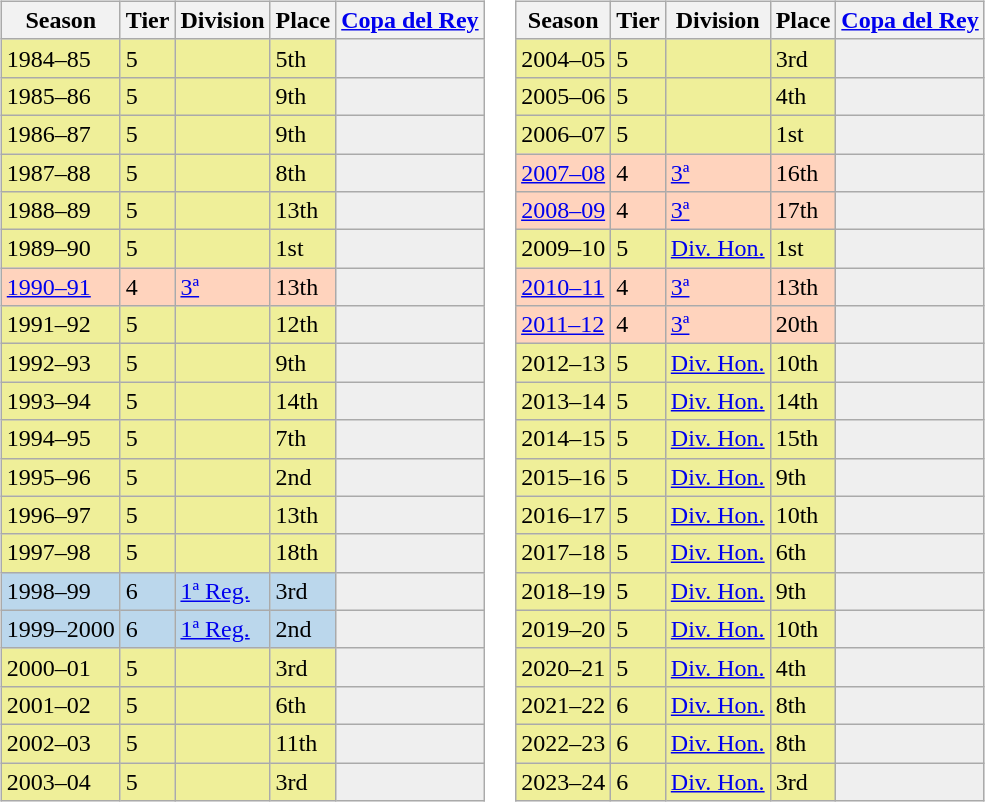<table>
<tr>
<td valign="top" width=0%><br><table class="wikitable">
<tr style="background:#f0f6fa;">
<th>Season</th>
<th>Tier</th>
<th>Division</th>
<th>Place</th>
<th><a href='#'>Copa del Rey</a></th>
</tr>
<tr>
<td style="background:#EFEF99;">1984–85</td>
<td style="background:#EFEF99;">5</td>
<td style="background:#EFEF99;"></td>
<td style="background:#EFEF99;">5th</td>
<td style="background:#efefef;"></td>
</tr>
<tr>
<td style="background:#EFEF99;">1985–86</td>
<td style="background:#EFEF99;">5</td>
<td style="background:#EFEF99;"></td>
<td style="background:#EFEF99;">9th</td>
<td style="background:#efefef;"></td>
</tr>
<tr>
<td style="background:#EFEF99;">1986–87</td>
<td style="background:#EFEF99;">5</td>
<td style="background:#EFEF99;"></td>
<td style="background:#EFEF99;">9th</td>
<td style="background:#efefef;"></td>
</tr>
<tr>
<td style="background:#EFEF99;">1987–88</td>
<td style="background:#EFEF99;">5</td>
<td style="background:#EFEF99;"></td>
<td style="background:#EFEF99;">8th</td>
<td style="background:#efefef;"></td>
</tr>
<tr>
<td style="background:#EFEF99;">1988–89</td>
<td style="background:#EFEF99;">5</td>
<td style="background:#EFEF99;"></td>
<td style="background:#EFEF99;">13th</td>
<th style="background:#efefef;"></th>
</tr>
<tr>
<td style="background:#EFEF99;">1989–90</td>
<td style="background:#EFEF99;">5</td>
<td style="background:#EFEF99;"></td>
<td style="background:#EFEF99;">1st</td>
<th style="background:#efefef;"></th>
</tr>
<tr>
<td style="background:#FFD3BD;"><a href='#'>1990–91</a></td>
<td style="background:#FFD3BD;">4</td>
<td style="background:#FFD3BD;"><a href='#'>3ª</a></td>
<td style="background:#FFD3BD;">13th</td>
<td style="background:#efefef;"></td>
</tr>
<tr>
<td style="background:#EFEF99;">1991–92</td>
<td style="background:#EFEF99;">5</td>
<td style="background:#EFEF99;"></td>
<td style="background:#EFEF99;">12th</td>
<th style="background:#efefef;"></th>
</tr>
<tr>
<td style="background:#EFEF99;">1992–93</td>
<td style="background:#EFEF99;">5</td>
<td style="background:#EFEF99;"></td>
<td style="background:#EFEF99;">9th</td>
<th style="background:#efefef;"></th>
</tr>
<tr>
<td style="background:#EFEF99;">1993–94</td>
<td style="background:#EFEF99;">5</td>
<td style="background:#EFEF99;"></td>
<td style="background:#EFEF99;">14th</td>
<th style="background:#efefef;"></th>
</tr>
<tr>
<td style="background:#EFEF99;">1994–95</td>
<td style="background:#EFEF99;">5</td>
<td style="background:#EFEF99;"></td>
<td style="background:#EFEF99;">7th</td>
<th style="background:#efefef;"></th>
</tr>
<tr>
<td style="background:#EFEF99;">1995–96</td>
<td style="background:#EFEF99;">5</td>
<td style="background:#EFEF99;"></td>
<td style="background:#EFEF99;">2nd</td>
<th style="background:#efefef;"></th>
</tr>
<tr>
<td style="background:#EFEF99;">1996–97</td>
<td style="background:#EFEF99;">5</td>
<td style="background:#EFEF99;"></td>
<td style="background:#EFEF99;">13th</td>
<th style="background:#efefef;"></th>
</tr>
<tr>
<td style="background:#EFEF99;">1997–98</td>
<td style="background:#EFEF99;">5</td>
<td style="background:#EFEF99;"></td>
<td style="background:#EFEF99;">18th</td>
<th style="background:#efefef;"></th>
</tr>
<tr>
<td style="background:#BBD7EC;">1998–99</td>
<td style="background:#BBD7EC;">6</td>
<td style="background:#BBD7EC;"><a href='#'>1ª Reg.</a></td>
<td style="background:#BBD7EC;">3rd</td>
<th style="background:#efefef;"></th>
</tr>
<tr>
<td style="background:#BBD7EC;">1999–2000</td>
<td style="background:#BBD7EC;">6</td>
<td style="background:#BBD7EC;"><a href='#'>1ª Reg.</a></td>
<td style="background:#BBD7EC;">2nd</td>
<th style="background:#efefef;"></th>
</tr>
<tr>
<td style="background:#EFEF99;">2000–01</td>
<td style="background:#EFEF99;">5</td>
<td style="background:#EFEF99;"></td>
<td style="background:#EFEF99;">3rd</td>
<th style="background:#efefef;"></th>
</tr>
<tr>
<td style="background:#EFEF99;">2001–02</td>
<td style="background:#EFEF99;">5</td>
<td style="background:#EFEF99;"></td>
<td style="background:#EFEF99;">6th</td>
<th style="background:#efefef;"></th>
</tr>
<tr>
<td style="background:#EFEF99;">2002–03</td>
<td style="background:#EFEF99;">5</td>
<td style="background:#EFEF99;"></td>
<td style="background:#EFEF99;">11th</td>
<th style="background:#efefef;"></th>
</tr>
<tr>
<td style="background:#EFEF99;">2003–04</td>
<td style="background:#EFEF99;">5</td>
<td style="background:#EFEF99;"></td>
<td style="background:#EFEF99;">3rd</td>
<th style="background:#efefef;"></th>
</tr>
</table>
</td>
<td valign="top" width=0%><br><table class="wikitable">
<tr style="background:#f0f6fa;">
<th>Season</th>
<th>Tier</th>
<th>Division</th>
<th>Place</th>
<th><a href='#'>Copa del Rey</a></th>
</tr>
<tr>
<td style="background:#EFEF99;">2004–05</td>
<td style="background:#EFEF99;">5</td>
<td style="background:#EFEF99;"></td>
<td style="background:#EFEF99;">3rd</td>
<th style="background:#efefef;"></th>
</tr>
<tr>
<td style="background:#EFEF99;">2005–06</td>
<td style="background:#EFEF99;">5</td>
<td style="background:#EFEF99;"></td>
<td style="background:#EFEF99;">4th</td>
<th style="background:#efefef;"></th>
</tr>
<tr>
<td style="background:#EFEF99;">2006–07</td>
<td style="background:#EFEF99;">5</td>
<td style="background:#EFEF99;"></td>
<td style="background:#EFEF99;">1st</td>
<th style="background:#efefef;"></th>
</tr>
<tr>
<td style="background:#FFD3BD;"><a href='#'>2007–08</a></td>
<td style="background:#FFD3BD;">4</td>
<td style="background:#FFD3BD;"><a href='#'>3ª</a></td>
<td style="background:#FFD3BD;">16th</td>
<th style="background:#efefef;"></th>
</tr>
<tr>
<td style="background:#FFD3BD;"><a href='#'>2008–09</a></td>
<td style="background:#FFD3BD;">4</td>
<td style="background:#FFD3BD;"><a href='#'>3ª</a></td>
<td style="background:#FFD3BD;">17th</td>
<td style="background:#efefef;"></td>
</tr>
<tr>
<td style="background:#EFEF99;">2009–10</td>
<td style="background:#EFEF99;">5</td>
<td style="background:#EFEF99;"><a href='#'>Div. Hon.</a></td>
<td style="background:#EFEF99;">1st</td>
<th style="background:#efefef;"></th>
</tr>
<tr>
<td style="background:#FFD3BD;"><a href='#'>2010–11</a></td>
<td style="background:#FFD3BD;">4</td>
<td style="background:#FFD3BD;"><a href='#'>3ª</a></td>
<td style="background:#FFD3BD;">13th</td>
<th style="background:#efefef;"></th>
</tr>
<tr>
<td style="background:#FFD3BD;"><a href='#'>2011–12</a></td>
<td style="background:#FFD3BD;">4</td>
<td style="background:#FFD3BD;"><a href='#'>3ª</a></td>
<td style="background:#FFD3BD;">20th</td>
<th style="background:#efefef;"></th>
</tr>
<tr>
<td style="background:#EFEF99;">2012–13</td>
<td style="background:#EFEF99;">5</td>
<td style="background:#EFEF99;"><a href='#'>Div. Hon.</a></td>
<td style="background:#EFEF99;">10th</td>
<th style="background:#efefef;"></th>
</tr>
<tr>
<td style="background:#EFEF99;">2013–14</td>
<td style="background:#EFEF99;">5</td>
<td style="background:#EFEF99;"><a href='#'>Div. Hon.</a></td>
<td style="background:#EFEF99;">14th</td>
<th style="background:#efefef;"></th>
</tr>
<tr>
<td style="background:#EFEF99;">2014–15</td>
<td style="background:#EFEF99;">5</td>
<td style="background:#EFEF99;"><a href='#'>Div. Hon.</a></td>
<td style="background:#EFEF99;">15th</td>
<th style="background:#efefef;"></th>
</tr>
<tr>
<td style="background:#EFEF99;">2015–16</td>
<td style="background:#EFEF99;">5</td>
<td style="background:#EFEF99;"><a href='#'>Div. Hon.</a></td>
<td style="background:#EFEF99;">9th</td>
<th style="background:#efefef;"></th>
</tr>
<tr>
<td style="background:#EFEF99;">2016–17</td>
<td style="background:#EFEF99;">5</td>
<td style="background:#EFEF99;"><a href='#'>Div. Hon.</a></td>
<td style="background:#EFEF99;">10th</td>
<th style="background:#efefef;"></th>
</tr>
<tr>
<td style="background:#EFEF99;">2017–18</td>
<td style="background:#EFEF99;">5</td>
<td style="background:#EFEF99;"><a href='#'>Div. Hon.</a></td>
<td style="background:#EFEF99;">6th</td>
<th style="background:#efefef;"></th>
</tr>
<tr>
<td style="background:#EFEF99;">2018–19</td>
<td style="background:#EFEF99;">5</td>
<td style="background:#EFEF99;"><a href='#'>Div. Hon.</a></td>
<td style="background:#EFEF99;">9th</td>
<th style="background:#efefef;"></th>
</tr>
<tr>
<td style="background:#EFEF99;">2019–20</td>
<td style="background:#EFEF99;">5</td>
<td style="background:#EFEF99;"><a href='#'>Div. Hon.</a></td>
<td style="background:#EFEF99;">10th</td>
<th style="background:#efefef;"></th>
</tr>
<tr>
<td style="background:#EFEF99;">2020–21</td>
<td style="background:#EFEF99;">5</td>
<td style="background:#EFEF99;"><a href='#'>Div. Hon.</a></td>
<td style="background:#EFEF99;">4th</td>
<th style="background:#efefef;"></th>
</tr>
<tr>
<td style="background:#EFEF99;">2021–22</td>
<td style="background:#EFEF99;">6</td>
<td style="background:#EFEF99;"><a href='#'>Div. Hon.</a></td>
<td style="background:#EFEF99;">8th</td>
<th style="background:#efefef;"></th>
</tr>
<tr>
<td style="background:#EFEF99;">2022–23</td>
<td style="background:#EFEF99;">6</td>
<td style="background:#EFEF99;"><a href='#'>Div. Hon.</a></td>
<td style="background:#EFEF99;">8th</td>
<th style="background:#efefef;"></th>
</tr>
<tr>
<td style="background:#EFEF99;">2023–24</td>
<td style="background:#EFEF99;">6</td>
<td style="background:#EFEF99;"><a href='#'>Div. Hon.</a></td>
<td style="background:#EFEF99;">3rd</td>
<th style="background:#efefef;"></th>
</tr>
</table>
</td>
</tr>
</table>
